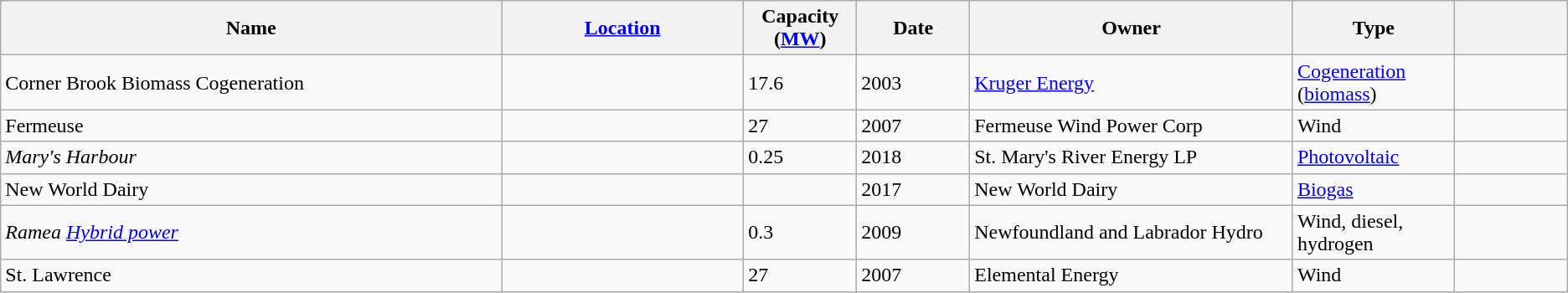<table class="wikitable sortable">
<tr>
<th width="31%">Name</th>
<th width="15%"><a href='#'>Location</a></th>
<th width="7%">Capacity (<a href='#'>MW</a>)</th>
<th width="7%">Date</th>
<th width="20%">Owner</th>
<th width="10%">Type</th>
<th width="7%"></th>
</tr>
<tr>
<td>Corner Brook Biomass Cogeneration</td>
<td></td>
<td>17.6</td>
<td>2003</td>
<td><a href='#'>Kruger Energy</a></td>
<td><a href='#'>Cogeneration</a> (<a href='#'>biomass</a>)</td>
<td></td>
</tr>
<tr>
<td>Fermeuse</td>
<td></td>
<td>27</td>
<td>2007</td>
<td>Fermeuse Wind Power Corp</td>
<td>Wind</td>
<td></td>
</tr>
<tr>
<td><em>Mary's Harbour</em></td>
<td></td>
<td>0.25</td>
<td>2018</td>
<td>St. Mary's River Energy LP</td>
<td><a href='#'>Photovoltaic</a></td>
<td></td>
</tr>
<tr>
<td>New World Dairy</td>
<td></td>
<td></td>
<td>2017</td>
<td>New World Dairy</td>
<td><a href='#'>Biogas</a></td>
<td></td>
</tr>
<tr>
<td><em>Ramea <a href='#'>Hybrid power</a></em></td>
<td></td>
<td>0.3</td>
<td>2009</td>
<td>Newfoundland and Labrador Hydro</td>
<td>Wind, diesel, hydrogen</td>
<td></td>
</tr>
<tr>
<td>St. Lawrence</td>
<td></td>
<td>27</td>
<td>2007</td>
<td>Elemental Energy</td>
<td>Wind</td>
<td></td>
</tr>
</table>
